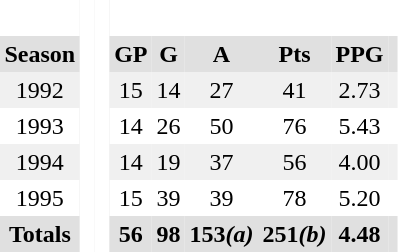<table BORDER="0" CELLPADDING="3" CELLSPACING="0">
<tr ALIGN="center" bgcolor="#e0e0e0">
<th colspan="1" bgcolor="#ffffff"> </th>
<th rowspan="99" bgcolor="#ffffff"> </th>
<th rowspan="99" bgcolor="#ffffff"> </th>
</tr>
<tr ALIGN="center" bgcolor="#e0e0e0">
<th>Season</th>
<th>GP</th>
<th>G</th>
<th>A</th>
<th>Pts</th>
<th>PPG</th>
<th></th>
</tr>
<tr ALIGN="center" bgcolor="#f0f0f0">
<td>1992</td>
<td>15</td>
<td>14</td>
<td>27</td>
<td>41</td>
<td>2.73</td>
<td></td>
</tr>
<tr ALIGN="center">
<td>1993</td>
<td>14</td>
<td>26</td>
<td>50</td>
<td>76</td>
<td>5.43</td>
<td></td>
</tr>
<tr ALIGN="center" bgcolor="#f0f0f0">
<td>1994</td>
<td>14</td>
<td>19</td>
<td>37</td>
<td>56</td>
<td>4.00</td>
<td></td>
</tr>
<tr ALIGN="center">
<td>1995</td>
<td>15</td>
<td>39</td>
<td>39</td>
<td>78</td>
<td>5.20</td>
<td></td>
</tr>
<tr ALIGN="center" bgcolor="#e0e0e0">
<th colspan="1.5">Totals</th>
<th>56</th>
<th>98</th>
<th>153<em>(a)</em></th>
<th>251<em>(b)</em></th>
<th>4.48</th>
<th></th>
</tr>
</table>
